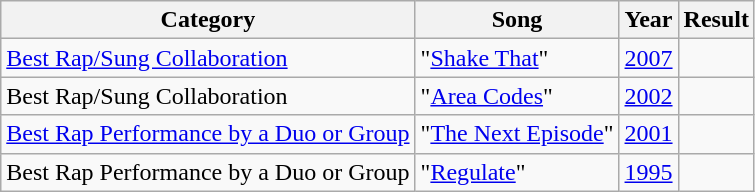<table class="wikitable" style="text-align:">
<tr>
<th>Category</th>
<th>Song</th>
<th>Year</th>
<th>Result</th>
</tr>
<tr>
<td><a href='#'>Best Rap/Sung Collaboration</a> </td>
<td>"<a href='#'>Shake That</a>"</td>
<td><a href='#'>2007</a></td>
<td></td>
</tr>
<tr>
<td>Best Rap/Sung Collaboration </td>
<td>"<a href='#'>Area Codes</a>"</td>
<td><a href='#'>2002</a></td>
<td></td>
</tr>
<tr>
<td><a href='#'>Best Rap Performance by a Duo or Group</a> </td>
<td>"<a href='#'>The Next Episode</a>"</td>
<td><a href='#'>2001</a></td>
<td></td>
</tr>
<tr>
<td>Best Rap Performance by a Duo or Group </td>
<td>"<a href='#'>Regulate</a>"</td>
<td><a href='#'>1995</a></td>
<td></td>
</tr>
</table>
